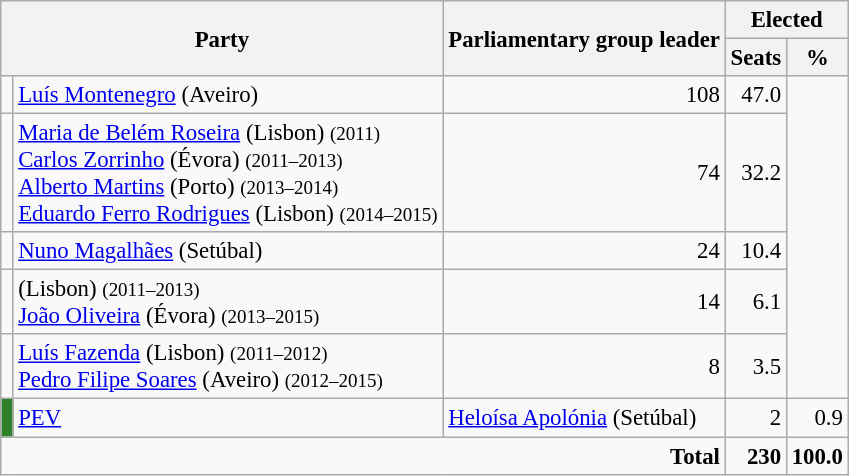<table class="wikitable" style="text-align:right; font-size:95%;">
<tr>
<th colspan="2" rowspan="2">Party</th>
<th rowspan="2">Parliamentary group leader</th>
<th colspan="2">Elected</th>
</tr>
<tr>
<th>Seats</th>
<th>%</th>
</tr>
<tr>
<td></td>
<td align="left"><a href='#'>Luís Montenegro</a> (Aveiro)</td>
<td align="right">108</td>
<td align="right">47.0</td>
</tr>
<tr>
<td></td>
<td align="left"><a href='#'>Maria de Belém Roseira</a> (Lisbon) <small>(2011)</small><br><a href='#'>Carlos Zorrinho</a> (Évora) <small>(2011–2013)</small><br><a href='#'>Alberto Martins</a> (Porto) <small>(2013–2014)</small><br><a href='#'>Eduardo Ferro Rodrigues</a> (Lisbon) <small>(2014–2015)</small></td>
<td align="right">74</td>
<td align="right">32.2</td>
</tr>
<tr>
<td></td>
<td align="left"><a href='#'>Nuno Magalhães</a> (Setúbal)</td>
<td align="right">24</td>
<td align="right">10.4</td>
</tr>
<tr>
<td></td>
<td align="left"> (Lisbon) <small>(2011–2013)</small><br><a href='#'>João Oliveira</a> (Évora) <small>(2013–2015)</small></td>
<td align="right">14</td>
<td align="right">6.1</td>
</tr>
<tr>
<td></td>
<td align="left"><a href='#'>Luís Fazenda</a> (Lisbon) <small>(2011–2012)</small><br><a href='#'>Pedro Filipe Soares</a> (Aveiro) <small>(2012–2015)</small></td>
<td align="right">8</td>
<td align="right">3.5</td>
</tr>
<tr>
<td style="width:1px; background:#2C8028; text-align:center;"></td>
<td style="text-align:left;"><a href='#'>PEV</a></td>
<td align="left"><a href='#'>Heloísa Apolónia</a> (Setúbal)</td>
<td align="right">2</td>
<td align="right">0.9</td>
</tr>
<tr>
<td colspan="3"> <strong>Total</strong></td>
<td align="right"><strong>230</strong></td>
<td align="right"><strong>100.0</strong></td>
</tr>
</table>
